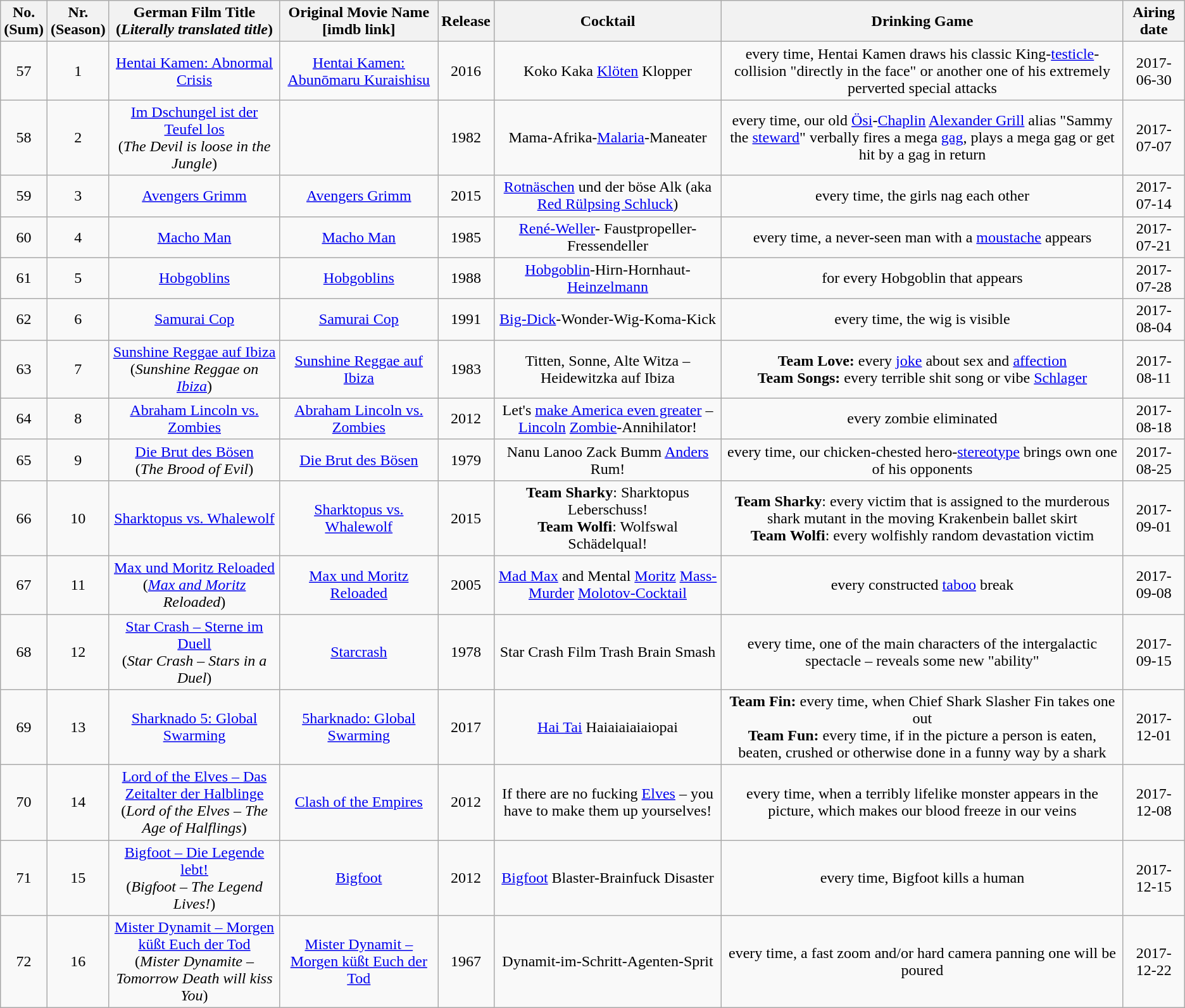<table class="wikitable sortable zebra" style="text-align:center;">
<tr>
<th>No.<br>(Sum)</th>
<th>Nr.<br>(Season)</th>
<th>German Film Title <br> (<em>Literally translated title</em>)</th>
<th>Original Movie Name [imdb link]</th>
<th>Release</th>
<th>Cocktail</th>
<th>Drinking Game</th>
<th>Airing date</th>
</tr>
<tr>
<td>57</td>
<td>1</td>
<td><a href='#'>Hentai Kamen: Abnormal Crisis</a></td>
<td><a href='#'>Hentai Kamen: Abunōmaru Kuraishisu</a></td>
<td>2016</td>
<td>Koko Kaka <a href='#'>Klöten</a> Klopper</td>
<td>every time, Hentai Kamen draws his classic King-<a href='#'>testicle</a>-collision "directly in the face" or another one of his extremely perverted special attacks</td>
<td>2017-06-30</td>
</tr>
<tr>
<td>58</td>
<td>2</td>
<td><a href='#'>Im Dschungel ist der Teufel los</a><br>(<em>The Devil is loose in the Jungle</em>)</td>
<td></td>
<td>1982</td>
<td>Mama-Afrika-<a href='#'>Malaria</a>-Maneater</td>
<td>every time, our old <a href='#'>Ösi</a>-<a href='#'>Chaplin</a> <a href='#'>Alexander Grill</a> alias "Sammy the <a href='#'>steward</a>" verbally fires a mega <a href='#'>gag</a>, plays a mega gag or get hit by a gag in return</td>
<td>2017-07-07</td>
</tr>
<tr>
<td>59</td>
<td>3</td>
<td><a href='#'>Avengers Grimm</a></td>
<td><a href='#'>Avengers Grimm</a></td>
<td>2015</td>
<td><a href='#'>Rotnäschen</a> und der böse Alk (aka <a href='#'>Red Rülpsing Schluck</a>)</td>
<td>every time, the girls nag each other</td>
<td>2017-07-14</td>
</tr>
<tr>
<td>60</td>
<td>4</td>
<td><a href='#'>Macho Man</a></td>
<td><a href='#'>Macho Man</a> </td>
<td>1985</td>
<td><a href='#'>René-Weller</a>- Faustpropeller-Fressendeller</td>
<td>every time, a never-seen man with a <a href='#'>moustache</a> appears</td>
<td>2017-07-21</td>
</tr>
<tr>
<td>61</td>
<td>5</td>
<td><a href='#'>Hobgoblins</a></td>
<td><a href='#'>Hobgoblins</a></td>
<td>1988</td>
<td><a href='#'>Hobgoblin</a>-Hirn-Hornhaut-<a href='#'>Heinzelmann</a></td>
<td>for every Hobgoblin that appears</td>
<td>2017-07-28</td>
</tr>
<tr>
<td>62</td>
<td>6</td>
<td><a href='#'>Samurai Cop</a></td>
<td><a href='#'>Samurai Cop</a></td>
<td>1991</td>
<td><a href='#'>Big-Dick</a>-Wonder-Wig-Koma-Kick</td>
<td>every time, the wig is visible</td>
<td>2017-08-04</td>
</tr>
<tr>
<td>63</td>
<td>7</td>
<td><a href='#'>Sunshine Reggae auf Ibiza</a><br>(<em>Sunshine Reggae on <a href='#'>Ibiza</a></em>)</td>
<td><a href='#'>Sunshine Reggae auf Ibiza</a></td>
<td>1983</td>
<td>Titten, Sonne, Alte Witza – Heidewitzka auf Ibiza</td>
<td><strong>Team Love:</strong> every <a href='#'>joke</a> about sex and <a href='#'>affection</a><br><strong>Team Songs:</strong> every terrible shit song or vibe <a href='#'>Schlager</a></td>
<td>2017-08-11</td>
</tr>
<tr>
<td>64</td>
<td>8</td>
<td><a href='#'>Abraham Lincoln vs. Zombies</a></td>
<td><a href='#'>Abraham Lincoln vs. Zombies</a></td>
<td>2012</td>
<td>Let's <a href='#'>make America even greater</a> – <a href='#'>Lincoln</a> <a href='#'>Zombie</a>-Annihilator!</td>
<td>every zombie eliminated</td>
<td>2017-08-18</td>
</tr>
<tr>
<td>65</td>
<td>9</td>
<td><a href='#'>Die Brut des Bösen</a><br>(<em>The Brood of Evil</em>)</td>
<td><a href='#'>Die Brut des Bösen</a> </td>
<td>1979</td>
<td>Nanu Lanoo Zack Bumm <a href='#'>Anders</a> Rum!</td>
<td>every time, our chicken-chested hero-<a href='#'>stereotype</a> brings own one of his opponents</td>
<td>2017-08-25</td>
</tr>
<tr>
<td>66</td>
<td>10</td>
<td><a href='#'>Sharktopus vs. Whalewolf</a></td>
<td><a href='#'>Sharktopus vs. Whalewolf</a></td>
<td>2015</td>
<td><strong>Team Sharky</strong>: Sharktopus Leberschuss!<br> <strong>Team Wolfi</strong>: Wolfswal Schädelqual!</td>
<td><strong>Team Sharky</strong>: every victim that is assigned to the murderous shark mutant in the moving Krakenbein ballet skirt<br><strong>Team Wolfi</strong>: every wolfishly random devastation victim</td>
<td>2017-09-01</td>
</tr>
<tr>
<td>67</td>
<td>11</td>
<td><a href='#'>Max und Moritz Reloaded</a><br>(<em><a href='#'>Max and Moritz</a> Reloaded</em>)</td>
<td><a href='#'>Max und Moritz Reloaded</a> </td>
<td>2005</td>
<td><a href='#'>Mad Max</a> and Mental <a href='#'>Moritz</a> <a href='#'>Mass-Murder</a> <a href='#'>Molotov-Cocktail</a></td>
<td>every constructed <a href='#'>taboo</a> break</td>
<td>2017-09-08</td>
</tr>
<tr>
<td>68</td>
<td>12</td>
<td><a href='#'>Star Crash – Sterne im Duell</a><br>(<em>Star Crash – Stars in a Duel</em>)</td>
<td><a href='#'>Starcrash</a></td>
<td>1978</td>
<td>Star Crash Film Trash Brain Smash</td>
<td>every time, one of the main characters of the intergalactic spectacle – reveals some new "ability"</td>
<td>2017-09-15</td>
</tr>
<tr>
<td>69</td>
<td>13</td>
<td><a href='#'>Sharknado 5: Global Swarming</a></td>
<td><a href='#'>5harknado: Global Swarming</a></td>
<td>2017</td>
<td><a href='#'>Hai Tai</a> Haiaiaiaiaiopai</td>
<td><strong>Team Fin:</strong> every time, when Chief Shark Slasher Fin takes one out<br><strong>Team Fun:</strong> every time, if in the picture a person is eaten, beaten, crushed or otherwise done in a funny way by a shark</td>
<td>2017-12-01</td>
</tr>
<tr>
<td>70</td>
<td>14</td>
<td><a href='#'>Lord of the Elves – Das Zeitalter der Halblinge</a><br>(<em>Lord of the Elves – The Age of Halflings</em>)</td>
<td><a href='#'>Clash of the Empires</a></td>
<td>2012</td>
<td>If there are no fucking <a href='#'>Elves</a> – you have to make them up yourselves!</td>
<td>every time, when a terribly lifelike monster appears in the picture, which makes our blood freeze in our veins</td>
<td>2017-12-08</td>
</tr>
<tr>
<td>71</td>
<td>15</td>
<td><a href='#'>Bigfoot – Die Legende lebt!</a><br>(<em>Bigfoot – The Legend Lives!</em>)</td>
<td><a href='#'>Bigfoot</a></td>
<td>2012</td>
<td><a href='#'>Bigfoot</a> Blaster-Brainfuck Disaster</td>
<td>every time, Bigfoot kills a human</td>
<td>2017-12-15</td>
</tr>
<tr>
<td>72</td>
<td>16</td>
<td><a href='#'>Mister Dynamit – Morgen küßt Euch der Tod</a><br>(<em>Mister Dynamite – Tomorrow Death will kiss You</em>)</td>
<td><a href='#'>Mister Dynamit – Morgen küßt Euch der Tod</a></td>
<td>1967</td>
<td>Dynamit-im-Schritt-Agenten-Sprit</td>
<td>every time, a fast zoom and/or hard camera panning one will be poured</td>
<td>2017-12-22</td>
</tr>
</table>
